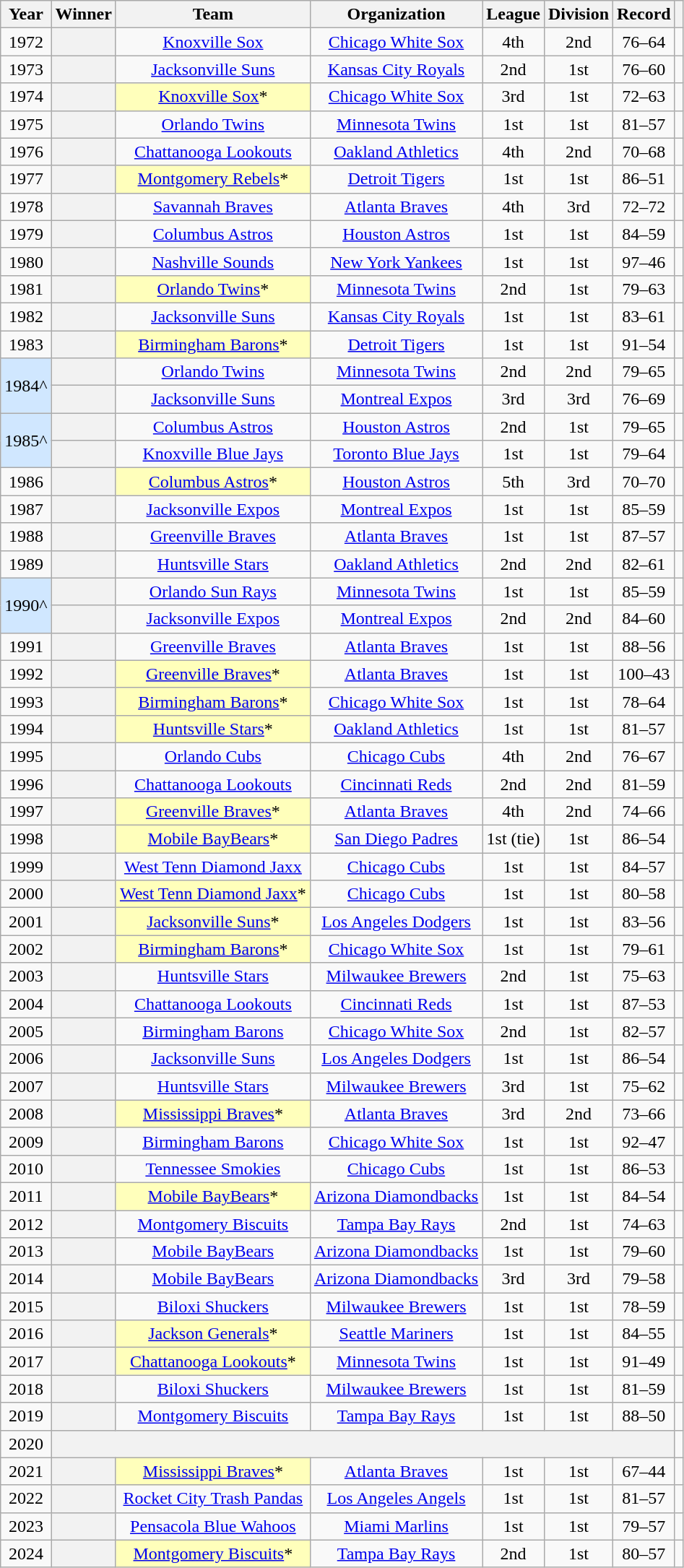<table class="wikitable sortable plainrowheaders" style="text-align:center">
<tr>
<th scope="col">Year</th>
<th scope="col">Winner</th>
<th scope="col">Team</th>
<th scope="col">Organization</th>
<th scope="col">League</th>
<th scope="col">Division</th>
<th scope="col">Record</th>
<th scope="col" class="unsortable"></th>
</tr>
<tr>
<td>1972</td>
<th scope="row" style="text-align:center"></th>
<td><a href='#'>Knoxville Sox</a></td>
<td><a href='#'>Chicago White Sox</a></td>
<td>4th</td>
<td>2nd</td>
<td>76–64</td>
<td></td>
</tr>
<tr>
<td>1973</td>
<th scope="row" style="text-align:center"></th>
<td><a href='#'>Jacksonville Suns</a></td>
<td><a href='#'>Kansas City Royals</a></td>
<td>2nd</td>
<td>1st</td>
<td>76–60</td>
<td></td>
</tr>
<tr>
<td>1974</td>
<th scope="row" style="text-align:center"></th>
<td style="background-color:#FFFFBB;"><a href='#'>Knoxville Sox</a>*</td>
<td><a href='#'>Chicago White Sox</a></td>
<td>3rd</td>
<td>1st</td>
<td>72–63</td>
<td></td>
</tr>
<tr>
<td>1975</td>
<th scope="row" style="text-align:center"></th>
<td><a href='#'>Orlando Twins</a></td>
<td><a href='#'>Minnesota Twins</a></td>
<td>1st</td>
<td>1st</td>
<td>81–57</td>
<td></td>
</tr>
<tr>
<td>1976</td>
<th scope="row" style="text-align:center"></th>
<td><a href='#'>Chattanooga Lookouts</a></td>
<td><a href='#'>Oakland Athletics</a></td>
<td>4th</td>
<td>2nd</td>
<td>70–68</td>
<td></td>
</tr>
<tr>
<td>1977</td>
<th scope="row" style="text-align:center"></th>
<td style="background-color:#FFFFBB;"><a href='#'>Montgomery Rebels</a>*</td>
<td><a href='#'>Detroit Tigers</a></td>
<td>1st</td>
<td>1st</td>
<td>86–51</td>
<td></td>
</tr>
<tr>
<td>1978</td>
<th scope="row" style="text-align:center"></th>
<td><a href='#'>Savannah Braves</a></td>
<td><a href='#'>Atlanta Braves</a></td>
<td>4th</td>
<td>3rd</td>
<td>72–72</td>
<td></td>
</tr>
<tr>
<td>1979</td>
<th scope="row" style="text-align:center"></th>
<td><a href='#'>Columbus Astros</a></td>
<td><a href='#'>Houston Astros</a></td>
<td>1st</td>
<td>1st</td>
<td>84–59</td>
<td></td>
</tr>
<tr>
<td>1980</td>
<th scope="row" style="text-align:center"></th>
<td><a href='#'>Nashville Sounds</a></td>
<td><a href='#'>New York Yankees</a></td>
<td>1st</td>
<td>1st</td>
<td>97–46</td>
<td></td>
</tr>
<tr>
<td>1981</td>
<th scope="row" style="text-align:center"></th>
<td style="background-color:#FFFFBB;"><a href='#'>Orlando Twins</a>*</td>
<td><a href='#'>Minnesota Twins</a></td>
<td>2nd</td>
<td>1st</td>
<td>79–63</td>
<td></td>
</tr>
<tr>
<td>1982</td>
<th scope="row" style="text-align:center"></th>
<td><a href='#'>Jacksonville Suns</a></td>
<td><a href='#'>Kansas City Royals</a></td>
<td>1st</td>
<td>1st</td>
<td>83–61</td>
<td></td>
</tr>
<tr>
<td>1983</td>
<th scope="row" style="text-align:center"></th>
<td style="background-color:#FFFFBB;"><a href='#'>Birmingham Barons</a>*</td>
<td><a href='#'>Detroit Tigers</a></td>
<td>1st</td>
<td>1st</td>
<td>91–54</td>
<td></td>
</tr>
<tr>
<td style="background-color:#D0E7FF;" rowspan="2">1984^</td>
<th scope="row" style="text-align:center"></th>
<td><a href='#'>Orlando Twins</a></td>
<td><a href='#'>Minnesota Twins</a></td>
<td>2nd</td>
<td>2nd</td>
<td>79–65</td>
<td></td>
</tr>
<tr>
<th scope="row" style="text-align:center"></th>
<td><a href='#'>Jacksonville Suns</a></td>
<td><a href='#'>Montreal Expos</a></td>
<td>3rd</td>
<td>3rd</td>
<td>76–69</td>
<td></td>
</tr>
<tr>
<td style="background-color:#D0E7FF;" rowspan="2">1985^</td>
<th scope="row" style="text-align:center"></th>
<td><a href='#'>Columbus Astros</a></td>
<td><a href='#'>Houston Astros</a></td>
<td>2nd</td>
<td>1st</td>
<td>79–65</td>
<td></td>
</tr>
<tr>
<th scope="row" style="text-align:center"></th>
<td><a href='#'>Knoxville Blue Jays</a></td>
<td><a href='#'>Toronto Blue Jays</a></td>
<td>1st</td>
<td>1st</td>
<td>79–64</td>
<td></td>
</tr>
<tr>
<td>1986</td>
<th scope="row" style="text-align:center"></th>
<td style="background-color:#FFFFBB;"><a href='#'>Columbus Astros</a>*</td>
<td><a href='#'>Houston Astros</a></td>
<td>5th</td>
<td>3rd</td>
<td>70–70</td>
<td></td>
</tr>
<tr>
<td>1987</td>
<th scope="row" style="text-align:center"></th>
<td><a href='#'>Jacksonville Expos</a></td>
<td><a href='#'>Montreal Expos</a></td>
<td>1st</td>
<td>1st</td>
<td>85–59</td>
<td></td>
</tr>
<tr>
<td>1988</td>
<th scope="row" style="text-align:center"></th>
<td><a href='#'>Greenville Braves</a></td>
<td><a href='#'>Atlanta Braves</a></td>
<td>1st</td>
<td>1st</td>
<td>87–57</td>
<td></td>
</tr>
<tr>
<td>1989</td>
<th scope="row" style="text-align:center"></th>
<td><a href='#'>Huntsville Stars</a></td>
<td><a href='#'>Oakland Athletics</a></td>
<td>2nd</td>
<td>2nd</td>
<td>82–61</td>
<td></td>
</tr>
<tr>
<td style="background-color:#D0E7FF;" rowspan="2">1990^</td>
<th scope="row" style="text-align:center"></th>
<td><a href='#'>Orlando Sun Rays</a></td>
<td><a href='#'>Minnesota Twins</a></td>
<td>1st</td>
<td>1st</td>
<td>85–59</td>
<td></td>
</tr>
<tr>
<th scope="row" style="text-align:center"></th>
<td><a href='#'>Jacksonville Expos</a></td>
<td><a href='#'>Montreal Expos</a></td>
<td>2nd</td>
<td>2nd</td>
<td>84–60</td>
<td></td>
</tr>
<tr>
<td>1991</td>
<th scope="row" style="text-align:center"></th>
<td><a href='#'>Greenville Braves</a></td>
<td><a href='#'>Atlanta Braves</a></td>
<td>1st</td>
<td>1st</td>
<td>88–56</td>
<td></td>
</tr>
<tr>
<td>1992</td>
<th scope="row" style="text-align:center"></th>
<td style="background-color:#FFFFBB;"><a href='#'>Greenville Braves</a>*</td>
<td><a href='#'>Atlanta Braves</a></td>
<td>1st</td>
<td>1st</td>
<td>100–43</td>
<td></td>
</tr>
<tr>
<td>1993</td>
<th scope="row" style="text-align:center"></th>
<td style="background-color:#FFFFBB;"><a href='#'>Birmingham Barons</a>*</td>
<td><a href='#'>Chicago White Sox</a></td>
<td>1st</td>
<td>1st</td>
<td>78–64</td>
<td></td>
</tr>
<tr>
<td>1994</td>
<th scope="row" style="text-align:center"></th>
<td style="background-color:#FFFFBB;"><a href='#'>Huntsville Stars</a>*</td>
<td><a href='#'>Oakland Athletics</a></td>
<td>1st</td>
<td>1st</td>
<td>81–57</td>
<td></td>
</tr>
<tr>
<td>1995</td>
<th scope="row" style="text-align:center"></th>
<td><a href='#'>Orlando Cubs</a></td>
<td><a href='#'>Chicago Cubs</a></td>
<td>4th</td>
<td>2nd</td>
<td>76–67</td>
<td></td>
</tr>
<tr>
<td>1996</td>
<th scope="row" style="text-align:center"></th>
<td><a href='#'>Chattanooga Lookouts</a></td>
<td><a href='#'>Cincinnati Reds</a></td>
<td>2nd</td>
<td>2nd</td>
<td>81–59</td>
<td></td>
</tr>
<tr>
<td>1997</td>
<th scope="row" style="text-align:center"></th>
<td style="background-color:#FFFFBB;"><a href='#'>Greenville Braves</a>*</td>
<td><a href='#'>Atlanta Braves</a></td>
<td>4th</td>
<td>2nd</td>
<td>74–66</td>
<td></td>
</tr>
<tr>
<td>1998</td>
<th scope="row" style="text-align:center"></th>
<td style="background-color:#FFFFBB;"><a href='#'>Mobile BayBears</a>*</td>
<td><a href='#'>San Diego Padres</a></td>
<td>1st (tie)</td>
<td>1st</td>
<td>86–54</td>
<td></td>
</tr>
<tr>
<td>1999</td>
<th scope="row" style="text-align:center"></th>
<td><a href='#'>West Tenn Diamond Jaxx</a></td>
<td><a href='#'>Chicago Cubs</a></td>
<td>1st</td>
<td>1st</td>
<td>84–57</td>
<td></td>
</tr>
<tr>
<td>2000</td>
<th scope="row" style="text-align:center"></th>
<td style="background-color:#FFFFBB;"><a href='#'>West Tenn Diamond Jaxx</a>*</td>
<td><a href='#'>Chicago Cubs</a></td>
<td>1st</td>
<td>1st</td>
<td>80–58</td>
<td></td>
</tr>
<tr>
<td>2001</td>
<th scope="row" style="text-align:center"> </th>
<td style="background-color:#FFFFBB;"><a href='#'>Jacksonville Suns</a>*</td>
<td><a href='#'>Los Angeles Dodgers</a></td>
<td>1st</td>
<td>1st</td>
<td>83–56</td>
<td></td>
</tr>
<tr>
<td>2002</td>
<th scope="row" style="text-align:center"></th>
<td style="background-color:#FFFFBB;"><a href='#'>Birmingham Barons</a>*</td>
<td><a href='#'>Chicago White Sox</a></td>
<td>1st</td>
<td>1st</td>
<td>79–61</td>
<td></td>
</tr>
<tr>
<td>2003</td>
<th scope="row" style="text-align:center"></th>
<td><a href='#'>Huntsville Stars</a></td>
<td><a href='#'>Milwaukee Brewers</a></td>
<td>2nd</td>
<td>1st</td>
<td>75–63</td>
<td></td>
</tr>
<tr>
<td>2004</td>
<th scope="row" style="text-align:center"></th>
<td><a href='#'>Chattanooga Lookouts</a></td>
<td><a href='#'>Cincinnati Reds</a></td>
<td>1st</td>
<td>1st</td>
<td>87–53</td>
<td></td>
</tr>
<tr>
<td>2005</td>
<th scope="row" style="text-align:center"></th>
<td><a href='#'>Birmingham Barons</a></td>
<td><a href='#'>Chicago White Sox</a></td>
<td>2nd</td>
<td>1st</td>
<td>82–57</td>
<td></td>
</tr>
<tr>
<td>2006</td>
<th scope="row" style="text-align:center"> </th>
<td><a href='#'>Jacksonville Suns</a></td>
<td><a href='#'>Los Angeles Dodgers</a></td>
<td>1st</td>
<td>1st</td>
<td>86–54</td>
<td></td>
</tr>
<tr>
<td>2007</td>
<th scope="row" style="text-align:center"></th>
<td><a href='#'>Huntsville Stars</a></td>
<td><a href='#'>Milwaukee Brewers</a></td>
<td>3rd</td>
<td>1st</td>
<td>75–62</td>
<td></td>
</tr>
<tr>
<td>2008</td>
<th scope="row" style="text-align:center"></th>
<td style="background-color:#FFFFBB;"><a href='#'>Mississippi Braves</a>*</td>
<td><a href='#'>Atlanta Braves</a></td>
<td>3rd</td>
<td>2nd</td>
<td>73–66</td>
<td></td>
</tr>
<tr>
<td>2009</td>
<th scope="row" style="text-align:center"></th>
<td><a href='#'>Birmingham Barons</a></td>
<td><a href='#'>Chicago White Sox</a></td>
<td>1st</td>
<td>1st</td>
<td>92–47</td>
<td></td>
</tr>
<tr>
<td>2010</td>
<th scope="row" style="text-align:center"></th>
<td><a href='#'>Tennessee Smokies</a></td>
<td><a href='#'>Chicago Cubs</a></td>
<td>1st</td>
<td>1st</td>
<td>86–53</td>
<td></td>
</tr>
<tr>
<td>2011</td>
<th scope="row" style="text-align:center"></th>
<td style="background-color:#FFFFBB;"><a href='#'>Mobile BayBears</a>*</td>
<td><a href='#'>Arizona Diamondbacks</a></td>
<td>1st</td>
<td>1st</td>
<td>84–54</td>
<td></td>
</tr>
<tr>
<td>2012</td>
<th scope="row" style="text-align:center"></th>
<td><a href='#'>Montgomery Biscuits</a></td>
<td><a href='#'>Tampa Bay Rays</a></td>
<td>2nd</td>
<td>1st</td>
<td>74–63</td>
<td></td>
</tr>
<tr>
<td>2013</td>
<th scope="row" style="text-align:center"> </th>
<td><a href='#'>Mobile BayBears</a></td>
<td><a href='#'>Arizona Diamondbacks</a></td>
<td>1st</td>
<td>1st</td>
<td>79–60</td>
<td></td>
</tr>
<tr>
<td>2014</td>
<th scope="row" style="text-align:center"> </th>
<td><a href='#'>Mobile BayBears</a></td>
<td><a href='#'>Arizona Diamondbacks</a></td>
<td>3rd</td>
<td>3rd</td>
<td>79–58</td>
<td></td>
</tr>
<tr>
<td>2015</td>
<th scope="row" style="text-align:center"></th>
<td><a href='#'>Biloxi Shuckers</a></td>
<td><a href='#'>Milwaukee Brewers</a></td>
<td>1st</td>
<td>1st</td>
<td>78–59</td>
<td></td>
</tr>
<tr>
<td>2016</td>
<th scope="row" style="text-align:center"></th>
<td style="background-color:#FFFFBB;"><a href='#'>Jackson Generals</a>*</td>
<td><a href='#'>Seattle Mariners</a></td>
<td>1st</td>
<td>1st</td>
<td>84–55</td>
<td></td>
</tr>
<tr>
<td>2017</td>
<th scope="row" style="text-align:center"></th>
<td style="background-color:#FFFFBB;"><a href='#'>Chattanooga Lookouts</a>*</td>
<td><a href='#'>Minnesota Twins</a></td>
<td>1st</td>
<td>1st</td>
<td>91–49</td>
<td></td>
</tr>
<tr>
<td>2018</td>
<th scope="row" style="text-align:center"></th>
<td><a href='#'>Biloxi Shuckers</a></td>
<td><a href='#'>Milwaukee Brewers</a></td>
<td>1st</td>
<td>1st</td>
<td>81–59</td>
<td></td>
</tr>
<tr>
<td>2019</td>
<th scope="row" style="text-align:center"></th>
<td><a href='#'>Montgomery Biscuits</a></td>
<td><a href='#'>Tampa Bay Rays</a></td>
<td>1st</td>
<td>1st</td>
<td>88–50</td>
<td></td>
</tr>
<tr>
<td>2020</td>
<th scope="row" style="text-align:center" colspan="6"></th>
<td></td>
</tr>
<tr>
<td>2021</td>
<th scope="row" style="text-align:center"></th>
<td style="background-color:#FFFFBB;"><a href='#'>Mississippi Braves</a>*</td>
<td><a href='#'>Atlanta Braves</a></td>
<td>1st</td>
<td>1st</td>
<td>67–44</td>
<td></td>
</tr>
<tr>
<td>2022</td>
<th scope="row" style="text-align:center"></th>
<td><a href='#'>Rocket City Trash Pandas</a></td>
<td><a href='#'>Los Angeles Angels</a></td>
<td>1st</td>
<td>1st</td>
<td>81–57</td>
<td></td>
</tr>
<tr>
<td>2023</td>
<th scope="row" style="text-align:center"></th>
<td><a href='#'>Pensacola Blue Wahoos</a></td>
<td><a href='#'>Miami Marlins</a></td>
<td>1st</td>
<td>1st</td>
<td>79–57</td>
<td></td>
</tr>
<tr>
<td>2024</td>
<th scope="row" style="text-align:center"></th>
<td style="background-color:#FFFFBB;"><a href='#'>Montgomery Biscuits</a>*</td>
<td><a href='#'>Tampa Bay Rays</a></td>
<td>2nd</td>
<td>1st</td>
<td>80–57</td>
<td></td>
</tr>
</table>
